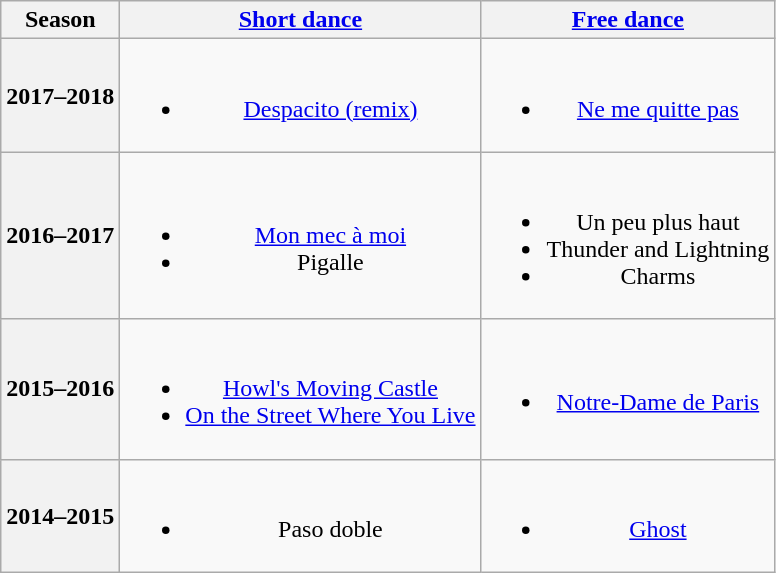<table class=wikitable style=text-align:center>
<tr>
<th>Season</th>
<th><a href='#'>Short dance</a></th>
<th><a href='#'>Free dance</a></th>
</tr>
<tr>
<th>2017–2018</th>
<td><br><ul><li> <a href='#'>Despacito (remix)</a> <br></li></ul></td>
<td><br><ul><li><a href='#'>Ne me quitte pas</a></li></ul></td>
</tr>
<tr>
<th>2016–2017 <br> </th>
<td><br><ul><li> <a href='#'>Mon mec à moi</a> <br></li><li> Pigalle <br></li></ul></td>
<td><br><ul><li>Un peu plus haut <br></li><li>Thunder and Lightning <br></li><li>Charms <br></li></ul></td>
</tr>
<tr>
<th>2015–2016</th>
<td><br><ul><li><a href='#'>Howl's Moving Castle</a> <br></li><li><a href='#'>On the Street Where You Live</a> <br></li></ul></td>
<td><br><ul><li><a href='#'>Notre-Dame de Paris</a> <br></li></ul></td>
</tr>
<tr>
<th>2014–2015</th>
<td><br><ul><li>Paso doble</li></ul></td>
<td><br><ul><li><a href='#'>Ghost</a></li></ul></td>
</tr>
</table>
